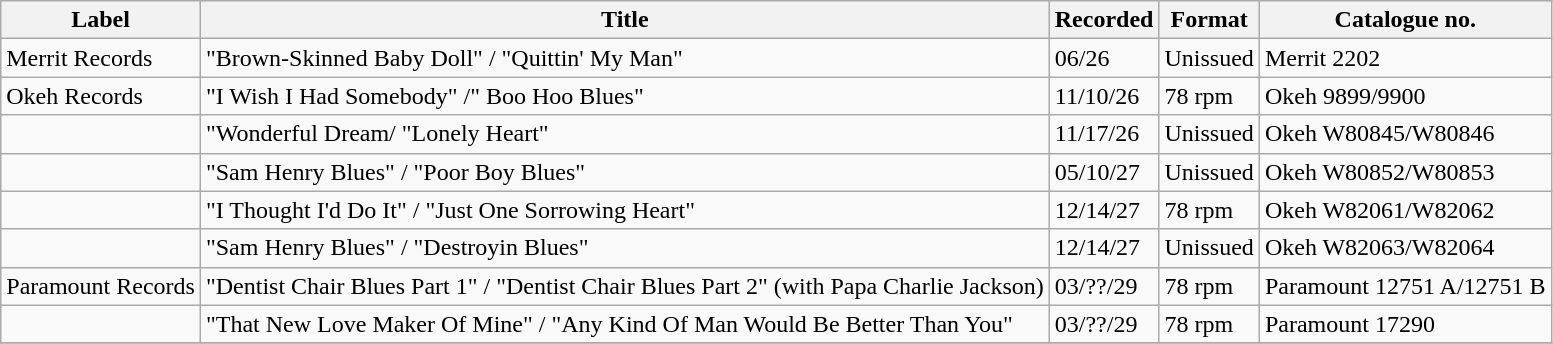<table class="wikitable">
<tr>
<th>Label</th>
<th>Title</th>
<th>Recorded</th>
<th>Format</th>
<th>Catalogue no.</th>
</tr>
<tr>
<td>Merrit Records</td>
<td>"Brown-Skinned Baby Doll" / "Quittin' My Man"</td>
<td>06/26</td>
<td>Unissued</td>
<td>Merrit 2202</td>
</tr>
<tr>
<td>Okeh Records</td>
<td>"I Wish I Had Somebody" /" Boo Hoo Blues"</td>
<td>11/10/26</td>
<td>78 rpm</td>
<td>Okeh 9899/9900</td>
</tr>
<tr>
<td></td>
<td>"Wonderful Dream/ "Lonely Heart"</td>
<td>11/17/26</td>
<td>Unissued</td>
<td>Okeh W80845/W80846</td>
</tr>
<tr>
<td></td>
<td>"Sam Henry Blues" / "Poor Boy Blues"</td>
<td>05/10/27</td>
<td>Unissued</td>
<td>Okeh W80852/W80853</td>
</tr>
<tr>
<td></td>
<td>"I Thought I'd Do It" / "Just One Sorrowing Heart"</td>
<td>12/14/27</td>
<td>78 rpm</td>
<td>Okeh W82061/W82062</td>
</tr>
<tr>
<td></td>
<td>"Sam Henry Blues" / "Destroyin Blues"</td>
<td>12/14/27</td>
<td>Unissued</td>
<td>Okeh W82063/W82064</td>
</tr>
<tr>
<td>Paramount Records</td>
<td>"Dentist Chair Blues Part 1" / "Dentist Chair Blues Part 2" (with Papa Charlie Jackson)</td>
<td>03/??/29</td>
<td>78 rpm</td>
<td>Paramount 12751 A/12751 B</td>
</tr>
<tr>
<td></td>
<td>"That New Love Maker Of Mine" / "Any Kind Of Man Would Be Better Than You"</td>
<td>03/??/29</td>
<td>78 rpm</td>
<td>Paramount 17290</td>
</tr>
<tr>
</tr>
</table>
